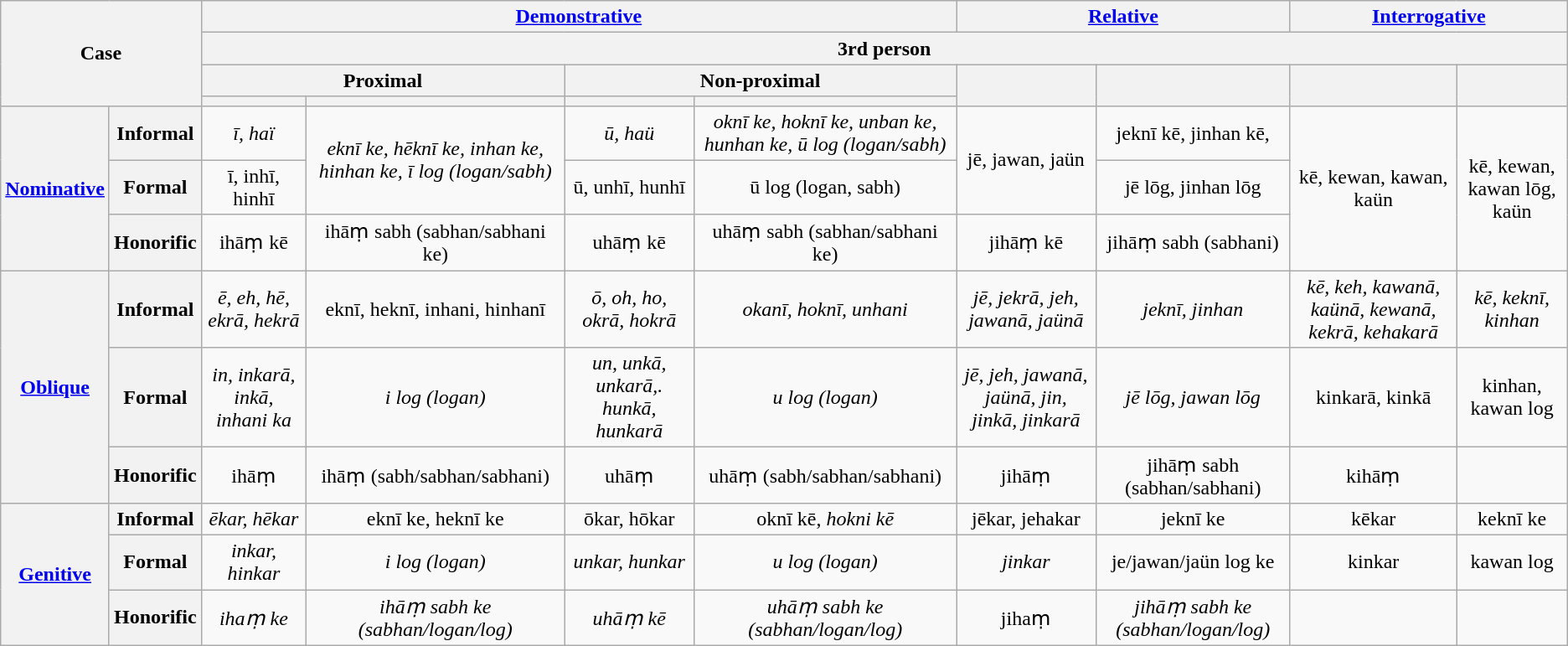<table class="wikitable" style="text-align:center">
<tr>
<th colspan="2" rowspan="4">Case</th>
<th colspan="4"><a href='#'>Demonstrative</a></th>
<th colspan="2"><a href='#'>Relative</a></th>
<th colspan="2"><a href='#'>Interrogative</a></th>
</tr>
<tr>
<th colspan="8">3rd person</th>
</tr>
<tr>
<th colspan="2">Proximal</th>
<th colspan="2">Non-proximal</th>
<th rowspan="2"></th>
<th rowspan="2"></th>
<th rowspan="2"></th>
<th rowspan="2"></th>
</tr>
<tr>
<th></th>
<th></th>
<th></th>
<th></th>
</tr>
<tr>
<th rowspan="3"><a href='#'>Nominative</a></th>
<th>Informal</th>
<td><em>ī, haï</em></td>
<td rowspan="2"><em>eknī ke, hēknī ke, inhan ke, hinhan ke, ī log (logan/sabh)</em></td>
<td><em>ū, haü</em></td>
<td><em>oknī ke, hoknī ke, unban ke, hunhan ke, ū log (logan/sabh)</em></td>
<td rowspan="2">jē, jawan, jaün</td>
<td>jeknī kē, jinhan kē,</td>
<td rowspan="3">kē, kewan, kawan, kaün</td>
<td rowspan="3">kē, kewan, kawan lōg, kaün</td>
</tr>
<tr>
<th>Formal</th>
<td>ī, inhī, hinhī</td>
<td>ū, unhī, hunhī</td>
<td>ū log (logan, sabh)</td>
<td>jē lōg, jinhan lōg</td>
</tr>
<tr>
<th>Honorific</th>
<td>ihāṃ kē</td>
<td>ihāṃ sabh (sabhan/sabhani ke)</td>
<td>uhāṃ kē</td>
<td>uhāṃ sabh (sabhan/sabhani ke)</td>
<td>jihāṃ kē</td>
<td>jihāṃ sabh (sabhani)</td>
</tr>
<tr>
<th rowspan="3"><a href='#'>Oblique</a></th>
<th>Informal</th>
<td><em>ē, eh, hē, ekrā, hekrā</em></td>
<td>eknī, heknī, inhani, hinhanī</td>
<td><em>ō, oh, ho, okrā, hokrā</em></td>
<td><em>okanī, hoknī, unhani</em></td>
<td><em>jē, jekrā, jeh, jawanā, jaünā</em></td>
<td><em>jeknī, jinhan</em></td>
<td><em>kē, keh, kawanā, kaünā, kewanā, kekrā, kehakarā</em></td>
<td><em>kē, keknī, kinhan</em></td>
</tr>
<tr>
<th>Formal</th>
<td><em>in, inkarā, inkā, inhani ka</em></td>
<td><em>i log (logan)</em></td>
<td><em>un, unkā, unkarā,. hunkā, hunkarā</em></td>
<td><em>u log (logan)</em></td>
<td><em>jē, jeh, jawanā, jaünā, jin, jinkā, jinkarā</em></td>
<td><em>jē lōg, jawan lōg</em></td>
<td>kinkarā, kinkā</td>
<td>kinhan, kawan log</td>
</tr>
<tr>
<th>Honorific</th>
<td>ihāṃ</td>
<td>ihāṃ (sabh/sabhan/sabhani)</td>
<td>uhāṃ</td>
<td>uhāṃ (sabh/sabhan/sabhani)</td>
<td>jihāṃ</td>
<td>jihāṃ sabh (sabhan/sabhani)</td>
<td>kihāṃ</td>
<td></td>
</tr>
<tr>
<th rowspan="3"><a href='#'>Genitive</a></th>
<th>Informal</th>
<td><em>ēkar, hēkar</em></td>
<td>eknī ke, heknī ke</td>
<td>ōkar, hōkar</td>
<td>oknī kē, <em>hokni kē</em></td>
<td>jēkar, jehakar</td>
<td>jeknī ke</td>
<td>kēkar</td>
<td>keknī ke</td>
</tr>
<tr>
<th>Formal</th>
<td><em>inkar, hinkar</em></td>
<td><em>i log (logan)</em></td>
<td><em>unkar, hunkar</em></td>
<td><em>u log (logan)</em></td>
<td><em>jinkar</em></td>
<td>je/jawan/jaün log ke</td>
<td>kinkar</td>
<td>kawan log</td>
</tr>
<tr>
<th>Honorific</th>
<td><em>ihaṃ ke</em></td>
<td><em>ihāṃ sabh ke (sabhan/logan/log)</em></td>
<td><em>uhāṃ kē</em></td>
<td><em>uhāṃ sabh ke (sabhan/logan/log)</em></td>
<td>jihaṃ</td>
<td><em>jihāṃ sabh ke (sabhan/logan/log)</em></td>
<td></td>
<td></td>
</tr>
</table>
